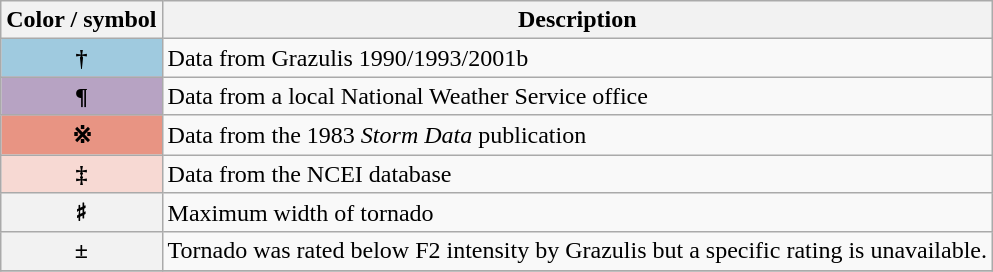<table class="wikitable">
<tr>
<th scope="col">Color / symbol</th>
<th scope="col">Description</th>
</tr>
<tr>
<th scope="row" style="background-color:#9FCADF;">†</th>
<td>Data from Grazulis 1990/1993/2001b</td>
</tr>
<tr>
<th scope="row" style="background-color:#B7A3C3;">¶</th>
<td>Data from a local National Weather Service office</td>
</tr>
<tr>
<th scope="row" style="background-color:#E89483;">※</th>
<td>Data from the 1983 <em>Storm Data</em> publication</td>
</tr>
<tr>
<th scope="row" style="background-color:#F7D9D3;">‡</th>
<td>Data from the NCEI database</td>
</tr>
<tr>
<th scope="row">♯</th>
<td>Maximum width of tornado</td>
</tr>
<tr>
<th scope="row">±</th>
<td>Tornado was rated below F2 intensity by Grazulis but a specific rating is unavailable.</td>
</tr>
<tr>
</tr>
</table>
